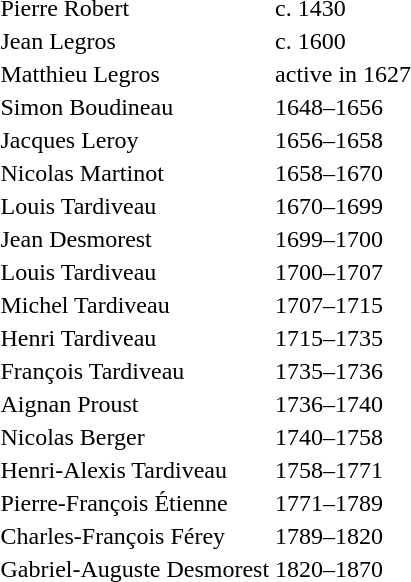<table>
<tr>
<td>Pierre Robert</td>
<td>c. 1430</td>
</tr>
<tr>
<td>Jean Legros</td>
<td>c. 1600</td>
</tr>
<tr>
<td>Matthieu Legros</td>
<td>active in 1627</td>
</tr>
<tr>
<td>Simon Boudineau</td>
<td>1648–1656</td>
</tr>
<tr>
<td>Jacques Leroy</td>
<td>1656–1658</td>
</tr>
<tr>
<td>Nicolas Martinot</td>
<td>1658–1670</td>
</tr>
<tr>
<td>Louis Tardiveau</td>
<td>1670–1699</td>
</tr>
<tr>
<td>Jean Desmorest</td>
<td>1699–1700</td>
</tr>
<tr>
<td>Louis Tardiveau</td>
<td>1700–1707</td>
</tr>
<tr>
<td>Michel Tardiveau</td>
<td>1707–1715</td>
</tr>
<tr>
<td>Henri Tardiveau</td>
<td>1715–1735</td>
</tr>
<tr>
<td>François Tardiveau</td>
<td>1735–1736</td>
</tr>
<tr>
<td>Aignan Proust</td>
<td>1736–1740</td>
</tr>
<tr>
<td>Nicolas Berger</td>
<td>1740–1758</td>
</tr>
<tr>
<td>Henri-Alexis Tardiveau</td>
<td>1758–1771</td>
</tr>
<tr>
<td>Pierre-François Étienne</td>
<td>1771–1789</td>
</tr>
<tr>
<td>Charles-François Férey</td>
<td>1789–1820</td>
</tr>
<tr>
<td>Gabriel-Auguste Desmorest</td>
<td>1820–1870</td>
</tr>
</table>
